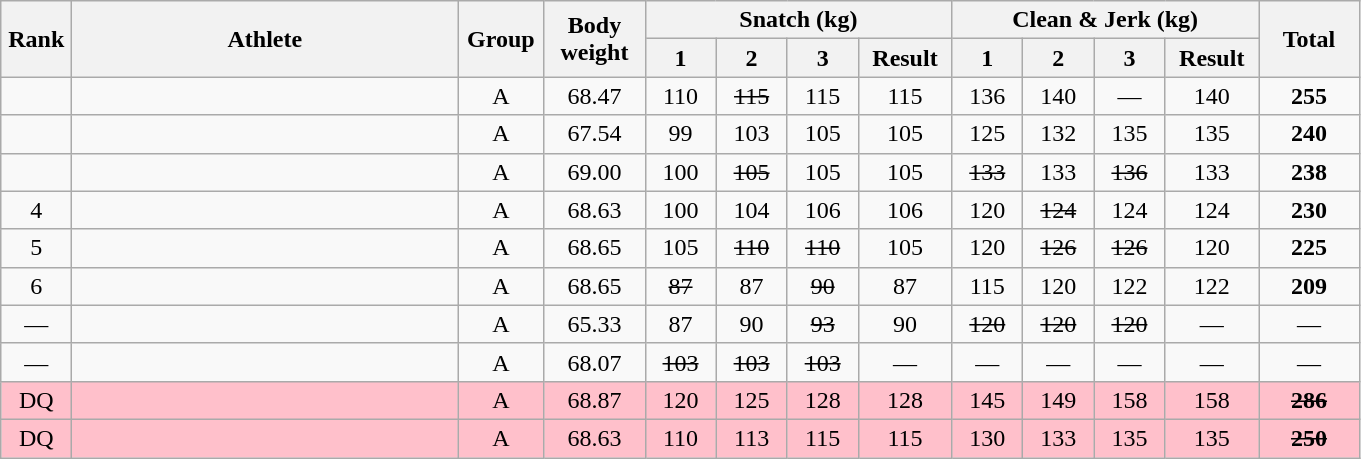<table class = "wikitable" style="text-align:center;">
<tr>
<th rowspan=2 width=40>Rank</th>
<th rowspan=2 width=250>Athlete</th>
<th rowspan=2 width=50>Group</th>
<th rowspan=2 width=60>Body weight</th>
<th colspan=4>Snatch (kg)</th>
<th colspan=4>Clean & Jerk (kg)</th>
<th rowspan=2 width=60>Total</th>
</tr>
<tr>
<th width=40>1</th>
<th width=40>2</th>
<th width=40>3</th>
<th width=55>Result</th>
<th width=40>1</th>
<th width=40>2</th>
<th width=40>3</th>
<th width=55>Result</th>
</tr>
<tr>
<td></td>
<td align=left></td>
<td>A</td>
<td>68.47</td>
<td>110</td>
<td><s>115</s></td>
<td>115</td>
<td>115</td>
<td>136</td>
<td>140</td>
<td>—</td>
<td>140</td>
<td><strong>255</strong></td>
</tr>
<tr>
<td></td>
<td align=left></td>
<td>A</td>
<td>67.54</td>
<td>99</td>
<td>103</td>
<td>105</td>
<td>105</td>
<td>125</td>
<td>132</td>
<td>135</td>
<td>135</td>
<td><strong>240</strong></td>
</tr>
<tr>
<td></td>
<td align=left></td>
<td>A</td>
<td>69.00</td>
<td>100</td>
<td><s>105</s></td>
<td>105</td>
<td>105</td>
<td><s>133</s></td>
<td>133</td>
<td><s>136</s></td>
<td>133</td>
<td><strong>238</strong></td>
</tr>
<tr>
<td>4</td>
<td align=left></td>
<td>A</td>
<td>68.63</td>
<td>100</td>
<td>104</td>
<td>106</td>
<td>106</td>
<td>120</td>
<td><s>124</s></td>
<td>124</td>
<td>124</td>
<td><strong>230</strong></td>
</tr>
<tr>
<td>5</td>
<td align=left></td>
<td>A</td>
<td>68.65</td>
<td>105</td>
<td><s>110</s></td>
<td><s>110</s></td>
<td>105</td>
<td>120</td>
<td><s>126</s></td>
<td><s>126</s></td>
<td>120</td>
<td><strong>225</strong></td>
</tr>
<tr>
<td>6</td>
<td align=left></td>
<td>A</td>
<td>68.65</td>
<td><s>87</s></td>
<td>87</td>
<td><s>90</s></td>
<td>87</td>
<td>115</td>
<td>120</td>
<td>122</td>
<td>122</td>
<td><strong>209</strong></td>
</tr>
<tr>
<td>—</td>
<td align=left></td>
<td>A</td>
<td>65.33</td>
<td>87</td>
<td>90</td>
<td><s>93</s></td>
<td>90</td>
<td><s>120</s></td>
<td><s>120</s></td>
<td><s>120</s></td>
<td>—</td>
<td>—</td>
</tr>
<tr>
<td>—</td>
<td align=left></td>
<td>A</td>
<td>68.07</td>
<td><s>103</s></td>
<td><s>103</s></td>
<td><s>103</s></td>
<td>—</td>
<td>—</td>
<td>—</td>
<td>—</td>
<td>—</td>
<td>—</td>
</tr>
<tr bgcolor=pink>
<td>DQ</td>
<td align=left></td>
<td>A</td>
<td>68.87</td>
<td>120</td>
<td>125</td>
<td>128</td>
<td>128</td>
<td>145</td>
<td>149</td>
<td>158</td>
<td>158</td>
<td><s><strong>286</strong></s></td>
</tr>
<tr bgcolor=pink>
<td>DQ</td>
<td align=left></td>
<td>A</td>
<td>68.63</td>
<td>110</td>
<td>113</td>
<td>115</td>
<td>115</td>
<td>130</td>
<td>133</td>
<td>135</td>
<td>135</td>
<td><s><strong>250</strong></s></td>
</tr>
</table>
